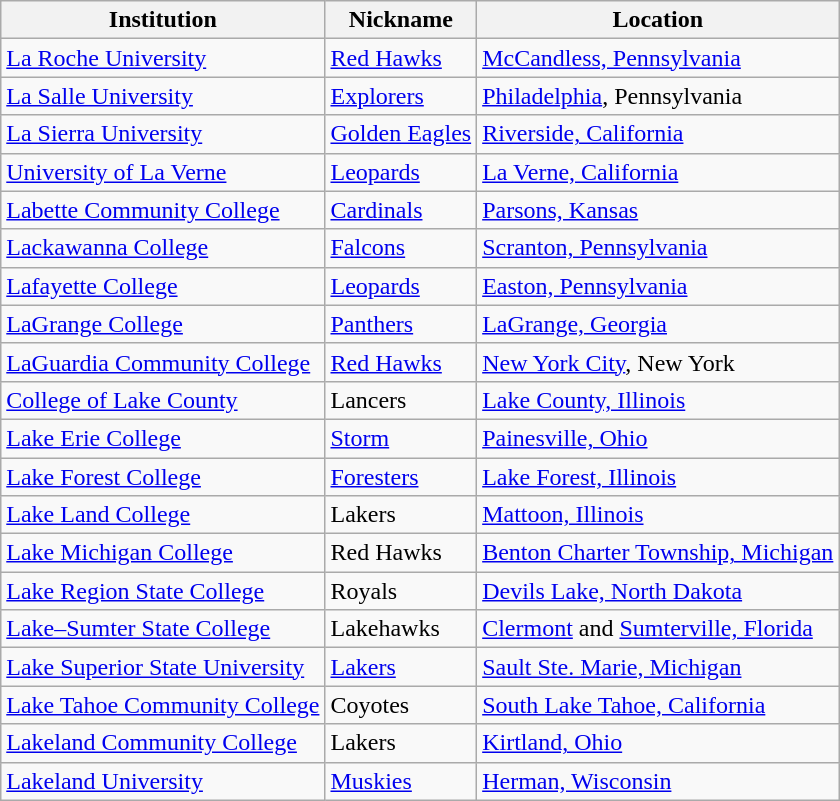<table class="wikitable">
<tr>
<th>Institution</th>
<th>Nickname</th>
<th>Location</th>
</tr>
<tr>
<td><a href='#'>La Roche University</a></td>
<td><a href='#'>Red Hawks</a></td>
<td><a href='#'>McCandless, Pennsylvania</a></td>
</tr>
<tr>
<td><a href='#'>La Salle University</a></td>
<td><a href='#'>Explorers</a></td>
<td><a href='#'>Philadelphia</a>, Pennsylvania</td>
</tr>
<tr>
<td><a href='#'>La Sierra University</a></td>
<td><a href='#'>Golden Eagles</a></td>
<td><a href='#'>Riverside, California</a></td>
</tr>
<tr>
<td><a href='#'>University of La Verne</a></td>
<td><a href='#'>Leopards</a></td>
<td><a href='#'>La Verne, California</a></td>
</tr>
<tr>
<td><a href='#'>Labette Community College</a></td>
<td><a href='#'>Cardinals</a></td>
<td><a href='#'>Parsons, Kansas</a></td>
</tr>
<tr>
<td><a href='#'>Lackawanna College</a></td>
<td><a href='#'>Falcons</a></td>
<td><a href='#'>Scranton, Pennsylvania</a></td>
</tr>
<tr>
<td><a href='#'>Lafayette College</a></td>
<td><a href='#'>Leopards</a></td>
<td><a href='#'>Easton, Pennsylvania</a></td>
</tr>
<tr>
<td><a href='#'>LaGrange College</a></td>
<td><a href='#'>Panthers</a></td>
<td><a href='#'>LaGrange, Georgia</a></td>
</tr>
<tr>
<td><a href='#'>LaGuardia Community College</a></td>
<td><a href='#'>Red Hawks</a></td>
<td><a href='#'>New York City</a>, New York</td>
</tr>
<tr>
<td><a href='#'>College of Lake County</a></td>
<td>Lancers</td>
<td><a href='#'>Lake County, Illinois</a></td>
</tr>
<tr>
<td><a href='#'>Lake Erie College</a></td>
<td><a href='#'>Storm</a></td>
<td><a href='#'>Painesville, Ohio</a></td>
</tr>
<tr>
<td><a href='#'>Lake Forest College</a></td>
<td><a href='#'>Foresters</a></td>
<td><a href='#'>Lake Forest, Illinois</a></td>
</tr>
<tr>
<td><a href='#'>Lake Land College</a></td>
<td>Lakers</td>
<td><a href='#'>Mattoon, Illinois</a></td>
</tr>
<tr>
<td><a href='#'>Lake Michigan College</a></td>
<td>Red Hawks</td>
<td><a href='#'>Benton Charter Township, Michigan</a></td>
</tr>
<tr>
<td><a href='#'>Lake Region State College</a></td>
<td>Royals</td>
<td><a href='#'>Devils Lake, North Dakota</a></td>
</tr>
<tr>
<td><a href='#'>Lake–Sumter State College</a></td>
<td>Lakehawks</td>
<td><a href='#'>Clermont</a> and <a href='#'>Sumterville, Florida</a></td>
</tr>
<tr>
<td><a href='#'>Lake Superior State University</a></td>
<td><a href='#'>Lakers</a></td>
<td><a href='#'>Sault Ste. Marie, Michigan</a></td>
</tr>
<tr>
<td><a href='#'>Lake Tahoe Community College</a></td>
<td>Coyotes</td>
<td><a href='#'>South Lake Tahoe, California</a></td>
</tr>
<tr>
<td><a href='#'>Lakeland Community College</a></td>
<td>Lakers</td>
<td><a href='#'>Kirtland, Ohio</a></td>
</tr>
<tr>
<td><a href='#'>Lakeland University</a></td>
<td><a href='#'>Muskies</a></td>
<td><a href='#'>Herman, Wisconsin</a></td>
</tr>
</table>
